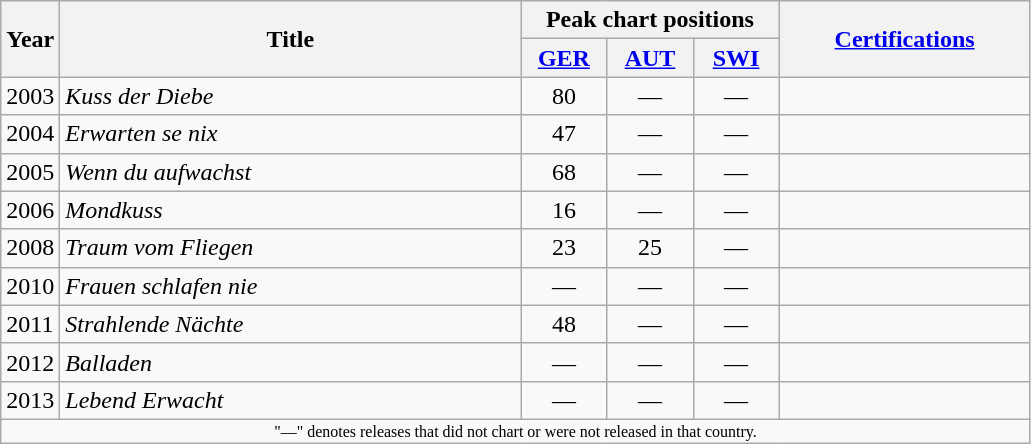<table class="wikitable">
<tr>
<th rowspan="2">Year</th>
<th width="300" rowspan="2">Title</th>
<th colspan="3">Peak chart positions</th>
<th width="160" rowspan="2"><a href='#'>Certifications</a></th>
</tr>
<tr>
<th width="50"><a href='#'>GER</a></th>
<th width="50"><a href='#'>AUT</a></th>
<th width="50"><a href='#'>SWI</a></th>
</tr>
<tr>
<td>2003</td>
<td><em>Kuss der Diebe</em></td>
<td align="center">80</td>
<td align="center">—</td>
<td align="center">—</td>
<td></td>
</tr>
<tr>
<td>2004</td>
<td><em>Erwarten se nix</em></td>
<td align="center">47</td>
<td align="center">—</td>
<td align="center">—</td>
<td></td>
</tr>
<tr>
<td>2005</td>
<td><em>Wenn du aufwachst</em></td>
<td align="center">68</td>
<td align="center">—</td>
<td align="center">—</td>
<td></td>
</tr>
<tr>
<td>2006</td>
<td><em>Mondkuss</em></td>
<td align="center">16</td>
<td align="center">—</td>
<td align="center">—</td>
<td></td>
</tr>
<tr>
<td>2008</td>
<td><em>Traum vom Fliegen</em></td>
<td align="center">23</td>
<td align="center">25</td>
<td align="center">—</td>
<td></td>
</tr>
<tr>
<td>2010</td>
<td><em>Frauen schlafen nie</em></td>
<td align="center">—</td>
<td align="center">—</td>
<td align="center">—</td>
<td></td>
</tr>
<tr>
<td>2011</td>
<td><em>Strahlende Nächte</em></td>
<td align="center">48</td>
<td align="center">—</td>
<td align="center">—</td>
<td></td>
</tr>
<tr>
<td>2012</td>
<td><em>Balladen</em></td>
<td align="center">—</td>
<td align="center">—</td>
<td align="center">—</td>
<td></td>
</tr>
<tr>
<td>2013</td>
<td><em>Lebend Erwacht</em></td>
<td align="center">—</td>
<td align="center">—</td>
<td align="center">—</td>
<td></td>
</tr>
<tr>
<td colspan="6" style="text-align:center; font-size:8pt;">"—" denotes releases that did not chart or were not released in that country.</td>
</tr>
</table>
